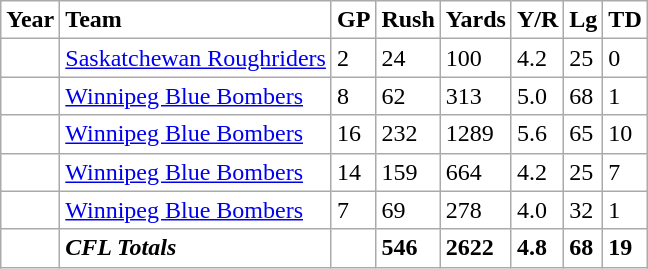<table class="wikitable" border=0 style="background: #FFFFFF;">
<tr>
<td><strong>Year</strong></td>
<td><strong>Team</strong></td>
<td><strong>GP</strong></td>
<td><strong>Rush</strong></td>
<td><strong>Yards</strong></td>
<td><strong>Y/R</strong></td>
<td><strong>Lg</strong></td>
<td><strong>TD</strong></td>
</tr>
<tr>
<td></td>
<td><a href='#'>Saskatchewan Roughriders</a></td>
<td>2</td>
<td>24</td>
<td>100</td>
<td>4.2</td>
<td>25</td>
<td>0</td>
</tr>
<tr>
<td></td>
<td><a href='#'>Winnipeg Blue Bombers</a></td>
<td>8</td>
<td>62</td>
<td>313</td>
<td>5.0</td>
<td>68</td>
<td>1</td>
</tr>
<tr>
<td></td>
<td><a href='#'>Winnipeg Blue Bombers</a></td>
<td>16</td>
<td>232</td>
<td>1289</td>
<td>5.6</td>
<td>65</td>
<td>10</td>
</tr>
<tr>
<td></td>
<td><a href='#'>Winnipeg Blue Bombers</a></td>
<td>14</td>
<td>159</td>
<td>664</td>
<td>4.2</td>
<td>25</td>
<td>7</td>
</tr>
<tr>
<td></td>
<td><a href='#'>Winnipeg Blue Bombers</a></td>
<td>7</td>
<td>69</td>
<td>278</td>
<td>4.0</td>
<td>32</td>
<td>1</td>
</tr>
<tr>
<td></td>
<td><strong><em>CFL Totals</em></strong></td>
<td></td>
<td><strong>546</strong></td>
<td><strong>2622</strong></td>
<td><strong>4.8</strong></td>
<td><strong>68</strong></td>
<td><strong>19</strong></td>
</tr>
</table>
